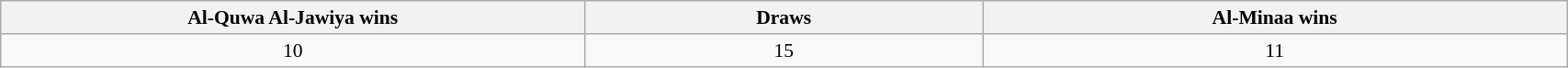<table class="wikitable" style="font-size:90%" width=90%;>
<tr>
<th width=150>Al-Quwa Al-Jawiya wins</th>
<th width=100>Draws</th>
<th width=150>Al-Minaa wins</th>
</tr>
<tr>
<td align="center">10</td>
<td align="center">15</td>
<td align="center">11</td>
</tr>
</table>
